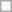<table class="wikitable">
<tr>
<td></td>
</tr>
</table>
